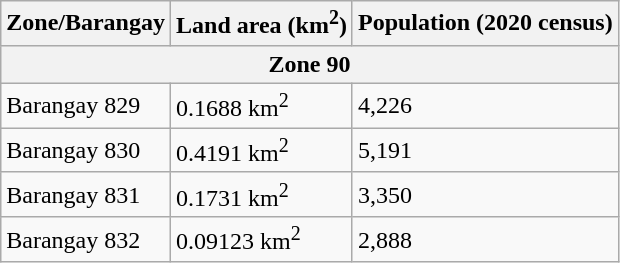<table class="wikitable">
<tr>
<th>Zone/Barangay</th>
<th>Land area (km<sup>2</sup>)</th>
<th>Population (2020 census)</th>
</tr>
<tr>
<th colspan=3>Zone 90</th>
</tr>
<tr>
<td>Barangay 829</td>
<td>0.1688 km<sup>2</sup></td>
<td>4,226</td>
</tr>
<tr>
<td>Barangay 830</td>
<td>0.4191 km<sup>2</sup></td>
<td>5,191</td>
</tr>
<tr>
<td>Barangay 831</td>
<td>0.1731 km<sup>2</sup></td>
<td>3,350</td>
</tr>
<tr>
<td>Barangay 832</td>
<td>0.09123 km<sup>2</sup></td>
<td>2,888</td>
</tr>
</table>
